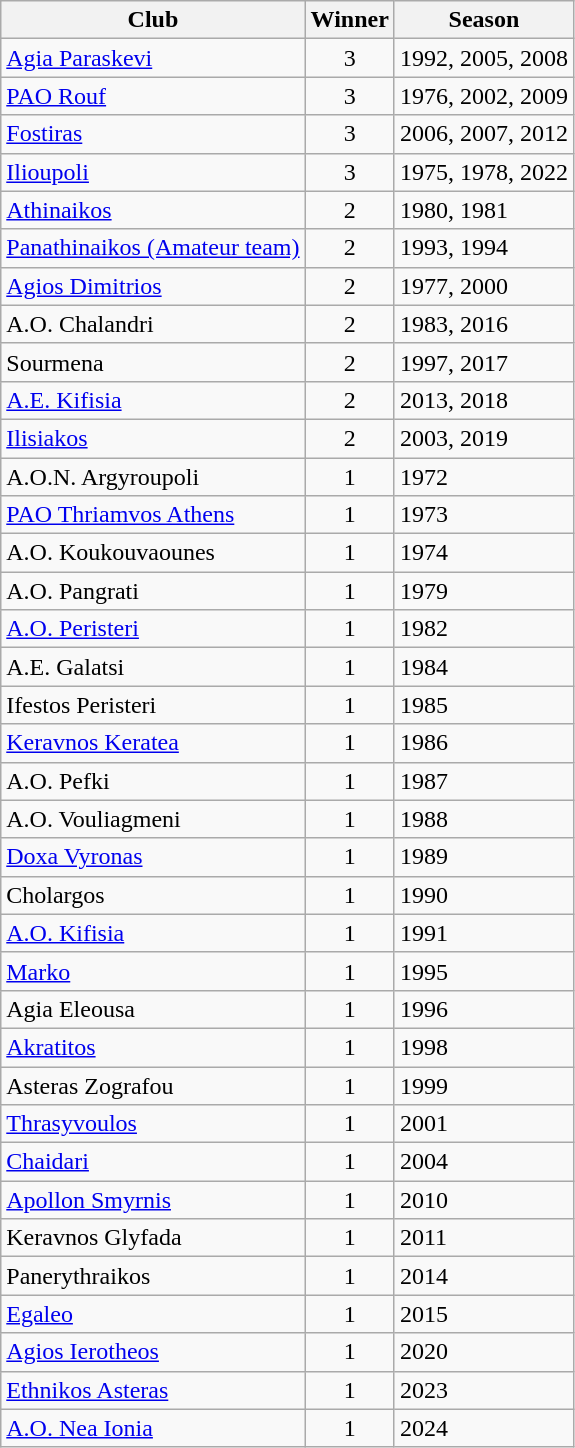<table class="wikitable">
<tr>
<th>Club</th>
<th>Winner</th>
<th>Season</th>
</tr>
<tr>
<td><a href='#'>Agia Paraskevi</a></td>
<td align="center">3</td>
<td>1992, 2005, 2008</td>
</tr>
<tr>
<td><a href='#'>PAO Rouf</a></td>
<td align="center">3</td>
<td>1976, 2002, 2009</td>
</tr>
<tr>
<td><a href='#'>Fostiras</a></td>
<td align="center">3</td>
<td>2006, 2007, 2012</td>
</tr>
<tr>
<td><a href='#'>Ilioupoli</a></td>
<td align="center">3</td>
<td>1975, 1978, 2022</td>
</tr>
<tr>
<td><a href='#'>Athinaikos</a></td>
<td align="center">2</td>
<td>1980, 1981</td>
</tr>
<tr>
<td><a href='#'>Panathinaikos (Amateur team)</a></td>
<td align="center">2</td>
<td>1993, 1994</td>
</tr>
<tr>
<td><a href='#'>Agios Dimitrios</a></td>
<td align="center">2</td>
<td>1977, 2000</td>
</tr>
<tr>
<td>A.O. Chalandri</td>
<td align="center">2</td>
<td>1983, 2016</td>
</tr>
<tr>
<td>Sourmena</td>
<td align="center">2</td>
<td>1997, 2017</td>
</tr>
<tr>
<td><a href='#'>A.E. Kifisia</a></td>
<td align="center">2</td>
<td>2013, 2018</td>
</tr>
<tr>
<td><a href='#'>Ilisiakos</a></td>
<td align="center">2</td>
<td>2003, 2019</td>
</tr>
<tr>
<td>A.O.N. Argyroupoli</td>
<td align="center">1</td>
<td>1972</td>
</tr>
<tr>
<td><a href='#'>PAO Thriamvos Athens</a></td>
<td align="center">1</td>
<td>1973</td>
</tr>
<tr>
<td>A.O. Koukouvaounes</td>
<td align="center">1</td>
<td>1974</td>
</tr>
<tr>
<td>A.O. Pangrati</td>
<td align="center">1</td>
<td>1979</td>
</tr>
<tr>
<td><a href='#'>A.O. Peristeri</a></td>
<td align="center">1</td>
<td>1982</td>
</tr>
<tr>
<td>A.E. Galatsi</td>
<td align="center">1</td>
<td>1984</td>
</tr>
<tr>
<td>Ifestos Peristeri</td>
<td align="center">1</td>
<td>1985</td>
</tr>
<tr>
<td><a href='#'>Keravnos Keratea</a></td>
<td align="center">1</td>
<td>1986</td>
</tr>
<tr>
<td>A.O. Pefki</td>
<td align="center">1</td>
<td>1987</td>
</tr>
<tr>
<td>A.O. Vouliagmeni</td>
<td align="center">1</td>
<td>1988</td>
</tr>
<tr>
<td><a href='#'>Doxa Vyronas</a></td>
<td align="center">1</td>
<td>1989</td>
</tr>
<tr>
<td>Cholargos</td>
<td align="center">1</td>
<td>1990</td>
</tr>
<tr>
<td><a href='#'>A.O. Kifisia</a></td>
<td align="center">1</td>
<td>1991</td>
</tr>
<tr>
<td><a href='#'>Marko</a></td>
<td align="center">1</td>
<td>1995</td>
</tr>
<tr>
<td>Agia Eleousa</td>
<td align="center">1</td>
<td>1996</td>
</tr>
<tr>
<td><a href='#'>Akratitos</a></td>
<td align="center">1</td>
<td>1998</td>
</tr>
<tr>
<td>Asteras Zografou</td>
<td align="center">1</td>
<td>1999</td>
</tr>
<tr>
<td><a href='#'>Thrasyvoulos</a></td>
<td align="center">1</td>
<td>2001</td>
</tr>
<tr>
<td><a href='#'>Chaidari</a></td>
<td align="center">1</td>
<td>2004</td>
</tr>
<tr>
<td><a href='#'>Apollon Smyrnis</a></td>
<td align="center">1</td>
<td>2010</td>
</tr>
<tr>
<td>Keravnos Glyfada</td>
<td align="center">1</td>
<td>2011</td>
</tr>
<tr>
<td>Panerythraikos</td>
<td align="center">1</td>
<td>2014</td>
</tr>
<tr>
<td><a href='#'>Egaleo</a></td>
<td align="center">1</td>
<td>2015</td>
</tr>
<tr>
<td><a href='#'>Agios Ierotheos</a></td>
<td align="center">1</td>
<td>2020</td>
</tr>
<tr>
<td><a href='#'>Ethnikos Asteras</a></td>
<td align="center">1</td>
<td>2023</td>
</tr>
<tr>
<td><a href='#'>A.O. Nea Ionia</a></td>
<td align="center">1</td>
<td>2024</td>
</tr>
</table>
